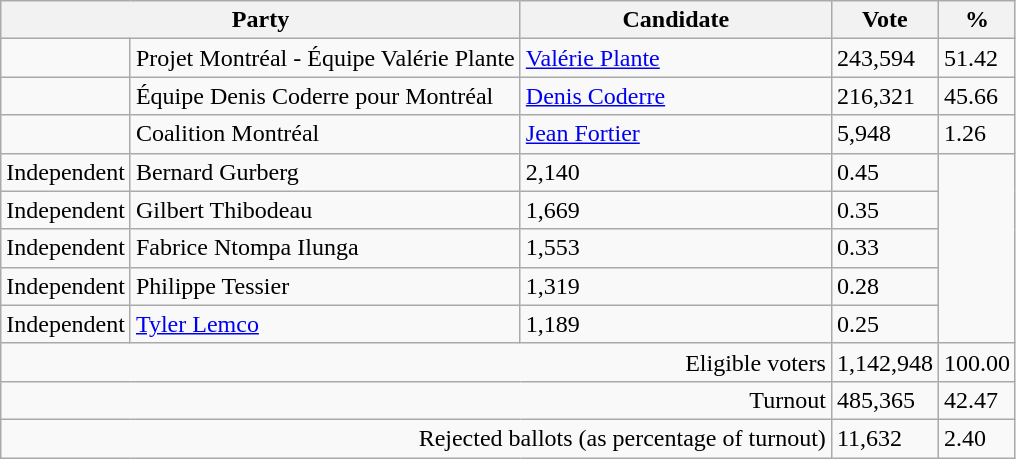<table class="wikitable">
<tr>
<th width="100px" colspan="2">Party</th>
<th width="200px">Candidate</th>
<th width="50px">Vote</th>
<th width="30px">%</th>
</tr>
<tr>
<td> </td>
<td>Projet Montréal - Équipe Valérie Plante</td>
<td><a href='#'>Valérie Plante</a></td>
<td>243,594</td>
<td>51.42</td>
</tr>
<tr>
<td> </td>
<td>Équipe Denis Coderre pour Montréal</td>
<td><a href='#'>Denis Coderre</a></td>
<td>216,321</td>
<td>45.66</td>
</tr>
<tr>
<td> </td>
<td>Coalition Montréal</td>
<td><a href='#'>Jean Fortier</a></td>
<td>5,948</td>
<td>1.26</td>
</tr>
<tr>
<td>Independent</td>
<td>Bernard Gurberg</td>
<td>2,140</td>
<td>0.45</td>
</tr>
<tr>
<td>Independent</td>
<td>Gilbert Thibodeau</td>
<td>1,669</td>
<td>0.35</td>
</tr>
<tr>
<td>Independent</td>
<td>Fabrice Ntompa Ilunga</td>
<td>1,553</td>
<td>0.33</td>
</tr>
<tr>
<td>Independent</td>
<td>Philippe Tessier</td>
<td>1,319</td>
<td>0.28</td>
</tr>
<tr>
<td>Independent</td>
<td><a href='#'>Tyler Lemco</a></td>
<td>1,189</td>
<td>0.25</td>
</tr>
<tr>
<td colspan="3" align="right">Eligible voters</td>
<td>1,142,948</td>
<td>100.00</td>
</tr>
<tr>
<td colspan="3" align="right">Turnout</td>
<td>485,365</td>
<td>42.47</td>
</tr>
<tr>
<td colspan="3" align="right">Rejected ballots (as percentage of turnout)</td>
<td>11,632</td>
<td>2.40</td>
</tr>
</table>
